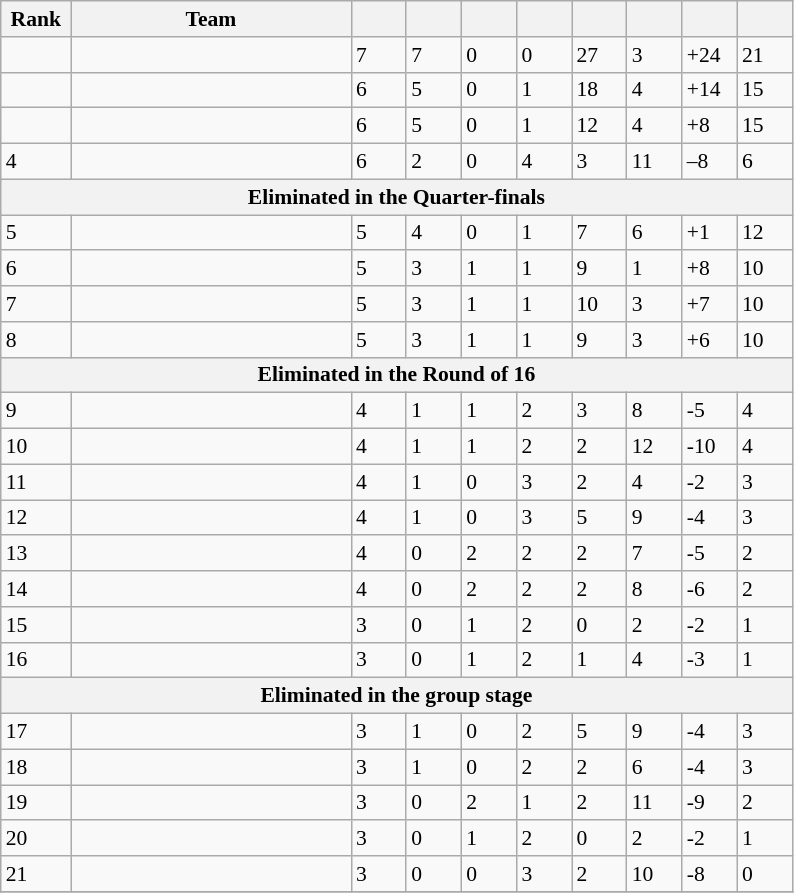<table class="wikitable" style="font-size:90%" text-align="center">
<tr>
<th width=40>Rank</th>
<th width=180>Team</th>
<th width=30></th>
<th width=30></th>
<th width=30></th>
<th width=30></th>
<th width=30></th>
<th width=30></th>
<th width=30></th>
<th width=30></th>
</tr>
<tr>
<td></td>
<td></td>
<td>7</td>
<td>7</td>
<td>0</td>
<td>0</td>
<td>27</td>
<td>3</td>
<td>+24</td>
<td>21</td>
</tr>
<tr>
<td></td>
<td></td>
<td>6</td>
<td>5</td>
<td>0</td>
<td>1</td>
<td>18</td>
<td>4</td>
<td>+14</td>
<td>15</td>
</tr>
<tr>
<td></td>
<td></td>
<td>6</td>
<td>5</td>
<td>0</td>
<td>1</td>
<td>12</td>
<td>4</td>
<td>+8</td>
<td>15</td>
</tr>
<tr>
<td>4</td>
<td></td>
<td>6</td>
<td>2</td>
<td>0</td>
<td>4</td>
<td>3</td>
<td>11</td>
<td>–8</td>
<td>6</td>
</tr>
<tr>
<th colspan="11">Eliminated in the Quarter-finals</th>
</tr>
<tr>
<td>5</td>
<td></td>
<td>5</td>
<td>4</td>
<td>0</td>
<td>1</td>
<td>7</td>
<td>6</td>
<td>+1</td>
<td>12</td>
</tr>
<tr>
<td>6</td>
<td></td>
<td>5</td>
<td>3</td>
<td>1</td>
<td>1</td>
<td>9</td>
<td>1</td>
<td>+8</td>
<td>10</td>
</tr>
<tr>
<td>7</td>
<td></td>
<td>5</td>
<td>3</td>
<td>1</td>
<td>1</td>
<td>10</td>
<td>3</td>
<td>+7</td>
<td>10</td>
</tr>
<tr>
<td>8</td>
<td></td>
<td>5</td>
<td>3</td>
<td>1</td>
<td>1</td>
<td>9</td>
<td>3</td>
<td>+6</td>
<td>10</td>
</tr>
<tr>
<th colspan="11">Eliminated in the Round of 16</th>
</tr>
<tr>
<td>9</td>
<td></td>
<td>4</td>
<td>1</td>
<td>1</td>
<td>2</td>
<td>3</td>
<td>8</td>
<td>-5</td>
<td>4</td>
</tr>
<tr>
<td>10</td>
<td></td>
<td>4</td>
<td>1</td>
<td>1</td>
<td>2</td>
<td>2</td>
<td>12</td>
<td>-10</td>
<td>4</td>
</tr>
<tr>
<td>11</td>
<td></td>
<td>4</td>
<td>1</td>
<td>0</td>
<td>3</td>
<td>2</td>
<td>4</td>
<td>-2</td>
<td>3</td>
</tr>
<tr>
<td>12</td>
<td></td>
<td>4</td>
<td>1</td>
<td>0</td>
<td>3</td>
<td>5</td>
<td>9</td>
<td>-4</td>
<td>3</td>
</tr>
<tr>
<td>13</td>
<td></td>
<td>4</td>
<td>0</td>
<td>2</td>
<td>2</td>
<td>2</td>
<td>7</td>
<td>-5</td>
<td>2</td>
</tr>
<tr>
<td>14</td>
<td></td>
<td>4</td>
<td>0</td>
<td>2</td>
<td>2</td>
<td>2</td>
<td>8</td>
<td>-6</td>
<td>2</td>
</tr>
<tr>
<td>15</td>
<td></td>
<td>3</td>
<td>0</td>
<td>1</td>
<td>2</td>
<td>0</td>
<td>2</td>
<td>-2</td>
<td>1</td>
</tr>
<tr>
<td>16</td>
<td></td>
<td>3</td>
<td>0</td>
<td>1</td>
<td>2</td>
<td>1</td>
<td>4</td>
<td>-3</td>
<td>1</td>
</tr>
<tr>
<th colspan="11">Eliminated in the group stage</th>
</tr>
<tr>
<td>17</td>
<td></td>
<td>3</td>
<td>1</td>
<td>0</td>
<td>2</td>
<td>5</td>
<td>9</td>
<td>-4</td>
<td>3</td>
</tr>
<tr>
<td>18</td>
<td></td>
<td>3</td>
<td>1</td>
<td>0</td>
<td>2</td>
<td>2</td>
<td>6</td>
<td>-4</td>
<td>3</td>
</tr>
<tr>
<td>19</td>
<td></td>
<td>3</td>
<td>0</td>
<td>2</td>
<td>1</td>
<td>2</td>
<td>11</td>
<td>-9</td>
<td>2</td>
</tr>
<tr>
<td>20</td>
<td></td>
<td>3</td>
<td>0</td>
<td>1</td>
<td>2</td>
<td>0</td>
<td>2</td>
<td>-2</td>
<td>1</td>
</tr>
<tr>
<td>21</td>
<td></td>
<td>3</td>
<td>0</td>
<td>0</td>
<td>3</td>
<td>2</td>
<td>10</td>
<td>-8</td>
<td>0</td>
</tr>
<tr>
</tr>
</table>
